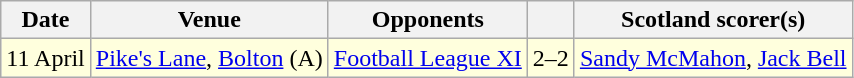<table class="wikitable">
<tr>
<th>Date</th>
<th>Venue</th>
<th>Opponents</th>
<th></th>
<th>Scotland scorer(s)</th>
</tr>
<tr bgcolor=#ffffdd>
<td>11 April</td>
<td><a href='#'>Pike's Lane</a>, <a href='#'>Bolton</a> (A)</td>
<td> <a href='#'>Football League XI</a></td>
<td align=center>2–2</td>
<td><a href='#'>Sandy McMahon</a>, <a href='#'>Jack Bell</a></td>
</tr>
</table>
